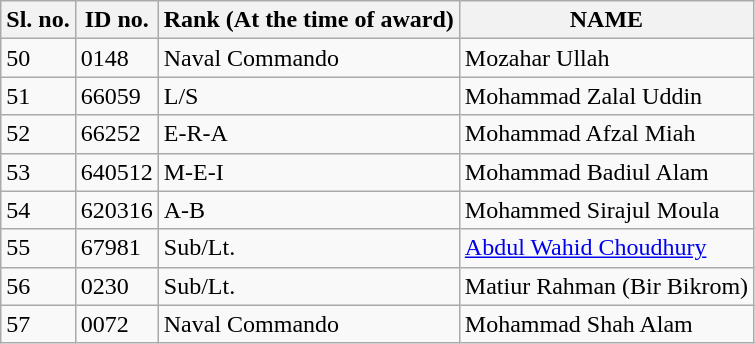<table class ="wikitable">
<tr>
<th>Sl. no.</th>
<th>ID no.</th>
<th>Rank (At the time of award)</th>
<th>NAME</th>
</tr>
<tr>
<td>50</td>
<td>0148</td>
<td>Naval Commando</td>
<td>Mozahar Ullah</td>
</tr>
<tr>
<td>51</td>
<td>66059</td>
<td>L/S</td>
<td>Mohammad Zalal Uddin</td>
</tr>
<tr>
<td>52</td>
<td>66252</td>
<td>E-R-A</td>
<td>Mohammad Afzal Miah</td>
</tr>
<tr>
<td>53</td>
<td>640512</td>
<td>M-E-I</td>
<td>Mohammad Badiul Alam</td>
</tr>
<tr>
<td>54</td>
<td>620316</td>
<td>A-B</td>
<td>Mohammed Sirajul Moula</td>
</tr>
<tr>
<td>55</td>
<td>67981</td>
<td>Sub/Lt.</td>
<td><a href='#'>Abdul Wahid Choudhury</a></td>
</tr>
<tr>
<td>56</td>
<td>0230</td>
<td>Sub/Lt.</td>
<td>Matiur Rahman (Bir Bikrom)</td>
</tr>
<tr>
<td>57</td>
<td>0072</td>
<td>Naval Commando</td>
<td>Mohammad Shah Alam</td>
</tr>
</table>
